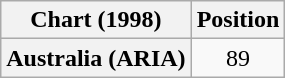<table class="wikitable plainrowheaders" style="text-align:center">
<tr>
<th scope="col">Chart (1998)</th>
<th scope="col">Position</th>
</tr>
<tr>
<th scope="row">Australia (ARIA)</th>
<td>89</td>
</tr>
</table>
